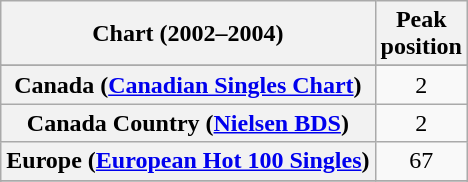<table class="wikitable sortable plainrowheaders" style="text-align:center">
<tr>
<th scope="col">Chart (2002–2004)</th>
<th scope="col">Peak<br> position</th>
</tr>
<tr>
</tr>
<tr>
</tr>
<tr>
</tr>
<tr>
</tr>
<tr>
<th scope="row">Canada (<a href='#'>Canadian Singles Chart</a>)</th>
<td>2</td>
</tr>
<tr>
<th scope="row">Canada Country (<a href='#'>Nielsen BDS</a>)</th>
<td>2</td>
</tr>
<tr>
<th scope="row">Europe (<a href='#'>European Hot 100 Singles</a>)</th>
<td>67</td>
</tr>
<tr>
</tr>
<tr>
</tr>
<tr>
</tr>
<tr>
</tr>
<tr>
</tr>
<tr>
</tr>
<tr>
</tr>
<tr>
</tr>
<tr>
</tr>
</table>
